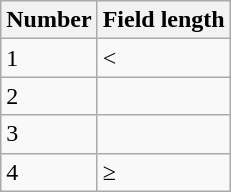<table class="wikitable">
<tr>
<th>Number</th>
<th>Field length</th>
</tr>
<tr>
<td>1</td>
<td>< </td>
</tr>
<tr>
<td>2</td>
<td></td>
</tr>
<tr>
<td>3</td>
<td></td>
</tr>
<tr>
<td>4</td>
<td>≥ </td>
</tr>
</table>
